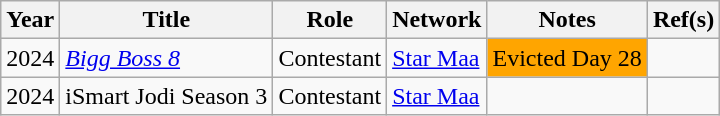<table class="wikitable">
<tr>
<th>Year</th>
<th>Title</th>
<th>Role</th>
<th>Network</th>
<th>Notes</th>
<th>Ref(s)</th>
</tr>
<tr>
<td>2024</td>
<td><a href='#'><em>Bigg Boss 8</em></a></td>
<td>Contestant</td>
<td><a href='#'>Star Maa</a></td>
<td style="background:Orange">Evicted Day 28</td>
<td></td>
</tr>
<tr>
<td>2024</td>
<td>iSmart Jodi Season 3</td>
<td>Contestant</td>
<td><a href='#'>Star Maa</a></td>
<td></td>
<td></td>
</tr>
</table>
